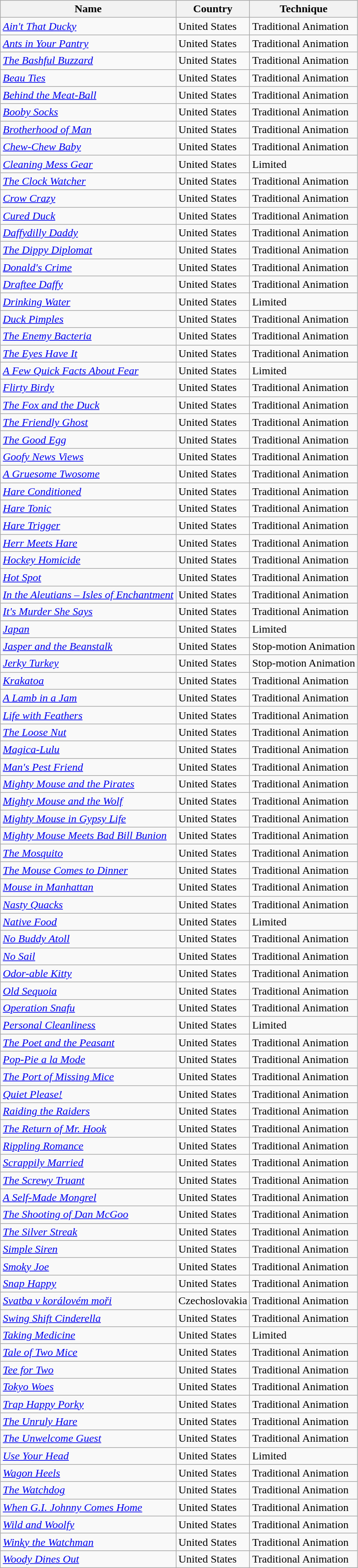<table class="wikitable sortable">
<tr>
<th>Name</th>
<th>Country</th>
<th>Technique</th>
</tr>
<tr>
<td><em><a href='#'>Ain't That Ducky</a></em></td>
<td>United States</td>
<td>Traditional Animation</td>
</tr>
<tr>
<td><em><a href='#'>Ants in Your Pantry</a></em></td>
<td>United States</td>
<td>Traditional Animation</td>
</tr>
<tr>
<td><em><a href='#'>The Bashful Buzzard</a></em></td>
<td>United States</td>
<td>Traditional Animation</td>
</tr>
<tr>
<td><em><a href='#'>Beau Ties</a></em></td>
<td>United States</td>
<td>Traditional Animation</td>
</tr>
<tr>
<td><em><a href='#'>Behind the Meat-Ball</a></em></td>
<td>United States</td>
<td>Traditional Animation</td>
</tr>
<tr>
<td><em><a href='#'>Booby Socks</a></em></td>
<td>United States</td>
<td>Traditional Animation</td>
</tr>
<tr>
<td><em><a href='#'>Brotherhood of Man</a></em></td>
<td>United States</td>
<td>Traditional Animation</td>
</tr>
<tr>
<td><em><a href='#'>Chew-Chew Baby</a></em></td>
<td>United States</td>
<td>Traditional Animation</td>
</tr>
<tr>
<td><em><a href='#'>Cleaning Mess Gear</a></em></td>
<td>United States</td>
<td>Limited</td>
</tr>
<tr>
<td><em><a href='#'>The Clock Watcher</a></em></td>
<td>United States</td>
<td>Traditional Animation</td>
</tr>
<tr>
<td><em><a href='#'>Crow Crazy</a></em></td>
<td>United States</td>
<td>Traditional Animation</td>
</tr>
<tr>
<td><em><a href='#'>Cured Duck</a></em></td>
<td>United States</td>
<td>Traditional Animation</td>
</tr>
<tr>
<td><em><a href='#'>Daffydilly Daddy</a></em></td>
<td>United States</td>
<td>Traditional Animation</td>
</tr>
<tr>
<td><em><a href='#'>The Dippy Diplomat</a></em></td>
<td>United States</td>
<td>Traditional Animation</td>
</tr>
<tr>
<td><em><a href='#'>Donald's Crime</a></em></td>
<td>United States</td>
<td>Traditional Animation</td>
</tr>
<tr>
<td><em><a href='#'>Draftee Daffy</a></em></td>
<td>United States</td>
<td>Traditional Animation</td>
</tr>
<tr>
<td><em><a href='#'>Drinking Water</a></em></td>
<td>United States</td>
<td>Limited</td>
</tr>
<tr>
<td><em><a href='#'>Duck Pimples</a></em></td>
<td>United States</td>
<td>Traditional Animation</td>
</tr>
<tr>
<td><em><a href='#'>The Enemy Bacteria</a></em></td>
<td>United States</td>
<td>Traditional Animation</td>
</tr>
<tr>
<td><em><a href='#'>The Eyes Have It</a></em></td>
<td>United States</td>
<td>Traditional Animation</td>
</tr>
<tr>
<td><em><a href='#'>A Few Quick Facts About Fear</a></em></td>
<td>United States</td>
<td>Limited</td>
</tr>
<tr>
<td><em><a href='#'>Flirty Birdy</a></em></td>
<td>United States</td>
<td>Traditional Animation</td>
</tr>
<tr>
<td><em><a href='#'>The Fox and the Duck</a></em></td>
<td>United States</td>
<td>Traditional Animation</td>
</tr>
<tr>
<td><em><a href='#'>The Friendly Ghost</a></em></td>
<td>United States</td>
<td>Traditional Animation</td>
</tr>
<tr>
<td><em><a href='#'>The Good Egg</a></em></td>
<td>United States</td>
<td>Traditional Animation</td>
</tr>
<tr>
<td><em><a href='#'>Goofy News Views</a></em></td>
<td>United States</td>
<td>Traditional Animation</td>
</tr>
<tr>
<td><em><a href='#'>A Gruesome Twosome</a></em></td>
<td>United States</td>
<td>Traditional Animation</td>
</tr>
<tr>
<td><em><a href='#'>Hare Conditioned</a></em></td>
<td>United States</td>
<td>Traditional Animation</td>
</tr>
<tr>
<td><em><a href='#'>Hare Tonic</a></em></td>
<td>United States</td>
<td>Traditional Animation</td>
</tr>
<tr>
<td><em><a href='#'>Hare Trigger</a></em></td>
<td>United States</td>
<td>Traditional Animation</td>
</tr>
<tr>
<td><em><a href='#'>Herr Meets Hare</a></em></td>
<td>United States</td>
<td>Traditional Animation</td>
</tr>
<tr>
<td><em><a href='#'>Hockey Homicide</a></em></td>
<td>United States</td>
<td>Traditional Animation</td>
</tr>
<tr>
<td><em><a href='#'>Hot Spot</a></em></td>
<td>United States</td>
<td>Traditional Animation</td>
</tr>
<tr>
<td><em><a href='#'>In the Aleutians – Isles of Enchantment</a></em></td>
<td>United States</td>
<td>Traditional Animation</td>
</tr>
<tr>
<td><em><a href='#'>It's Murder She Says</a></em></td>
<td>United States</td>
<td>Traditional Animation</td>
</tr>
<tr>
<td><em><a href='#'>Japan</a></em></td>
<td>United States</td>
<td>Limited</td>
</tr>
<tr>
<td><em><a href='#'>Jasper and the Beanstalk</a></em></td>
<td>United States</td>
<td>Stop-motion Animation</td>
</tr>
<tr>
<td><em><a href='#'>Jerky Turkey</a></em></td>
<td>United States</td>
<td>Stop-motion Animation</td>
</tr>
<tr>
<td><em><a href='#'>Krakatoa</a></em></td>
<td>United States</td>
<td>Traditional Animation</td>
</tr>
<tr>
<td><em><a href='#'>A Lamb in a Jam</a></em></td>
<td>United States</td>
<td>Traditional Animation</td>
</tr>
<tr>
<td><em><a href='#'>Life with Feathers</a></em></td>
<td>United States</td>
<td>Traditional Animation</td>
</tr>
<tr>
<td><em><a href='#'>The Loose Nut</a></em></td>
<td>United States</td>
<td>Traditional Animation</td>
</tr>
<tr>
<td><em><a href='#'>Magica-Lulu</a></em></td>
<td>United States</td>
<td>Traditional Animation</td>
</tr>
<tr>
<td><em><a href='#'>Man's Pest Friend</a></em></td>
<td>United States</td>
<td>Traditional Animation</td>
</tr>
<tr>
<td><em><a href='#'>Mighty Mouse and the Pirates</a></em></td>
<td>United States</td>
<td>Traditional Animation</td>
</tr>
<tr>
<td><em><a href='#'>Mighty Mouse and the Wolf</a></em></td>
<td>United States</td>
<td>Traditional Animation</td>
</tr>
<tr>
<td><em><a href='#'>Mighty Mouse in Gypsy Life</a></em></td>
<td>United States</td>
<td>Traditional Animation</td>
</tr>
<tr>
<td><em><a href='#'>Mighty Mouse Meets Bad Bill Bunion</a></em></td>
<td>United States</td>
<td>Traditional Animation</td>
</tr>
<tr>
<td><em><a href='#'>The Mosquito</a></em></td>
<td>United States</td>
<td>Traditional Animation</td>
</tr>
<tr>
<td><em><a href='#'>The Mouse Comes to Dinner</a></em></td>
<td>United States</td>
<td>Traditional Animation</td>
</tr>
<tr>
<td><em><a href='#'>Mouse in Manhattan</a></em></td>
<td>United States</td>
<td>Traditional Animation</td>
</tr>
<tr>
<td><em><a href='#'>Nasty Quacks</a></em></td>
<td>United States</td>
<td>Traditional Animation</td>
</tr>
<tr>
<td><em><a href='#'>Native Food</a></em></td>
<td>United States</td>
<td>Limited</td>
</tr>
<tr>
<td><em><a href='#'>No Buddy Atoll</a></em></td>
<td>United States</td>
<td>Traditional Animation</td>
</tr>
<tr>
<td><em><a href='#'>No Sail</a></em></td>
<td>United States</td>
<td>Traditional Animation</td>
</tr>
<tr>
<td><em><a href='#'>Odor-able Kitty</a></em></td>
<td>United States</td>
<td>Traditional Animation</td>
</tr>
<tr>
<td><em><a href='#'>Old Sequoia</a></em></td>
<td>United States</td>
<td>Traditional Animation</td>
</tr>
<tr>
<td><em><a href='#'>Operation Snafu</a></em></td>
<td>United States</td>
<td>Traditional Animation</td>
</tr>
<tr>
<td><em><a href='#'>Personal Cleanliness</a></em></td>
<td>United States</td>
<td>Limited</td>
</tr>
<tr>
<td><em><a href='#'>The Poet and the Peasant</a></em></td>
<td>United States</td>
<td>Traditional Animation</td>
</tr>
<tr>
<td><em><a href='#'>Pop-Pie a la Mode</a></em></td>
<td>United States</td>
<td>Traditional Animation</td>
</tr>
<tr>
<td><em><a href='#'>The Port of Missing Mice</a></em></td>
<td>United States</td>
<td>Traditional Animation</td>
</tr>
<tr>
<td><em><a href='#'>Quiet Please!</a></em></td>
<td>United States</td>
<td>Traditional Animation</td>
</tr>
<tr>
<td><em><a href='#'>Raiding the Raiders</a></em></td>
<td>United States</td>
<td>Traditional Animation</td>
</tr>
<tr>
<td><em><a href='#'>The Return of Mr. Hook</a></em></td>
<td>United States</td>
<td>Traditional Animation</td>
</tr>
<tr>
<td><em><a href='#'>Rippling Romance</a></em></td>
<td>United States</td>
<td>Traditional Animation</td>
</tr>
<tr>
<td><em><a href='#'>Scrappily Married</a></em></td>
<td>United States</td>
<td>Traditional Animation</td>
</tr>
<tr>
<td><em><a href='#'>The Screwy Truant</a></em></td>
<td>United States</td>
<td>Traditional Animation</td>
</tr>
<tr>
<td><em><a href='#'>A Self-Made Mongrel</a></em></td>
<td>United States</td>
<td>Traditional Animation</td>
</tr>
<tr>
<td><em><a href='#'>The Shooting of Dan McGoo</a></em></td>
<td>United States</td>
<td>Traditional Animation</td>
</tr>
<tr>
<td><em><a href='#'>The Silver Streak</a></em></td>
<td>United States</td>
<td>Traditional Animation</td>
</tr>
<tr>
<td><em><a href='#'>Simple Siren</a></em></td>
<td>United States</td>
<td>Traditional Animation</td>
</tr>
<tr>
<td><em><a href='#'>Smoky Joe</a></em></td>
<td>United States</td>
<td>Traditional Animation</td>
</tr>
<tr>
<td><em><a href='#'>Snap Happy</a></em></td>
<td>United States</td>
<td>Traditional Animation</td>
</tr>
<tr>
<td><em><a href='#'>Svatba v korálovém moři</a></em></td>
<td>Czechoslovakia</td>
<td>Traditional Animation</td>
</tr>
<tr>
<td><em><a href='#'>Swing Shift Cinderella</a></em></td>
<td>United States</td>
<td>Traditional Animation</td>
</tr>
<tr>
<td><em><a href='#'>Taking Medicine</a></em></td>
<td>United States</td>
<td>Limited</td>
</tr>
<tr>
<td><em><a href='#'>Tale of Two Mice</a></em></td>
<td>United States</td>
<td>Traditional Animation</td>
</tr>
<tr>
<td><em><a href='#'>Tee for Two</a></em></td>
<td>United States</td>
<td>Traditional Animation</td>
</tr>
<tr>
<td><em><a href='#'>Tokyo Woes</a></em></td>
<td>United States</td>
<td>Traditional Animation</td>
</tr>
<tr>
<td><em><a href='#'>Trap Happy Porky</a></em></td>
<td>United States</td>
<td>Traditional Animation</td>
</tr>
<tr>
<td><em><a href='#'>The Unruly Hare</a></em></td>
<td>United States</td>
<td>Traditional Animation</td>
</tr>
<tr>
<td><em><a href='#'>The Unwelcome Guest</a></em></td>
<td>United States</td>
<td>Traditional Animation</td>
</tr>
<tr>
<td><em><a href='#'>Use Your Head</a></em></td>
<td>United States</td>
<td>Limited</td>
</tr>
<tr>
<td><em><a href='#'>Wagon Heels</a></em></td>
<td>United States</td>
<td>Traditional Animation</td>
</tr>
<tr>
<td><em><a href='#'>The Watchdog</a></em></td>
<td>United States</td>
<td>Traditional Animation</td>
</tr>
<tr>
<td><em><a href='#'>When G.I. Johnny Comes Home</a></em></td>
<td>United States</td>
<td>Traditional Animation</td>
</tr>
<tr>
<td><em><a href='#'>Wild and Woolfy</a></em></td>
<td>United States</td>
<td>Traditional Animation</td>
</tr>
<tr>
<td><em><a href='#'>Winky the Watchman</a></em></td>
<td>United States</td>
<td>Traditional Animation</td>
</tr>
<tr>
<td><em><a href='#'>Woody Dines Out</a></em></td>
<td>United States</td>
<td>Traditional Animation</td>
</tr>
</table>
